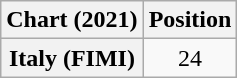<table class="wikitable plainrowheaders" style="text-align:center;">
<tr>
<th>Chart (2021)</th>
<th>Position</th>
</tr>
<tr>
<th scope="row">Italy (FIMI)</th>
<td>24</td>
</tr>
</table>
